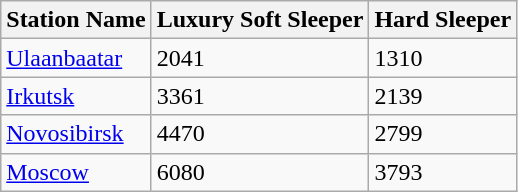<table class="wikitable">
<tr>
<th>Station Name</th>
<th>Luxury Soft Sleeper</th>
<th>Hard Sleeper</th>
</tr>
<tr>
<td><a href='#'>Ulaanbaatar</a></td>
<td>2041</td>
<td>1310</td>
</tr>
<tr>
<td><a href='#'>Irkutsk</a></td>
<td>3361</td>
<td>2139</td>
</tr>
<tr>
<td><a href='#'>Novosibirsk</a></td>
<td>4470</td>
<td>2799</td>
</tr>
<tr>
<td><a href='#'>Moscow</a></td>
<td>6080</td>
<td>3793</td>
</tr>
</table>
